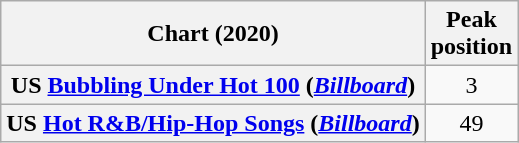<table class="wikitable sortable plainrowheaders" style="text-align:center">
<tr>
<th scope="col">Chart (2020)</th>
<th scope="col">Peak<br>position</th>
</tr>
<tr>
<th scope="row">US <a href='#'>Bubbling Under Hot 100</a> (<em><a href='#'>Billboard</a></em>)</th>
<td>3</td>
</tr>
<tr>
<th scope="row">US <a href='#'>Hot R&B/Hip-Hop Songs</a> (<em><a href='#'>Billboard</a></em>)</th>
<td>49</td>
</tr>
</table>
